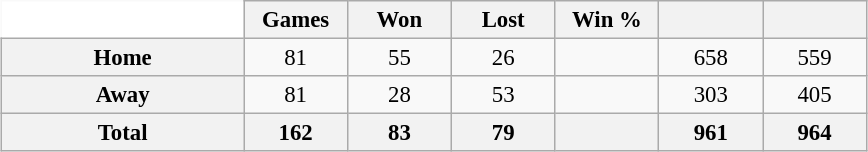<table class="wikitable" style="font-size:95%; text-align:center; width:38em; border:0;margin: 0.5em auto;">
<tr>
<td width="28%" style="background:#fff;border:0;"></td>
<th width="12%">Games</th>
<th width="12%">Won</th>
<th width="12%">Lost</th>
<th width="12%">Win %</th>
<th width="12%"></th>
<th width="12%"></th>
</tr>
<tr>
<th>Home</th>
<td>81</td>
<td>55</td>
<td>26</td>
<td></td>
<td>658</td>
<td>559</td>
</tr>
<tr>
<th>Away</th>
<td>81</td>
<td>28</td>
<td>53</td>
<td></td>
<td>303</td>
<td>405</td>
</tr>
<tr>
<th>Total</th>
<th>162</th>
<th>83</th>
<th>79</th>
<th></th>
<th>961</th>
<th>964</th>
</tr>
</table>
